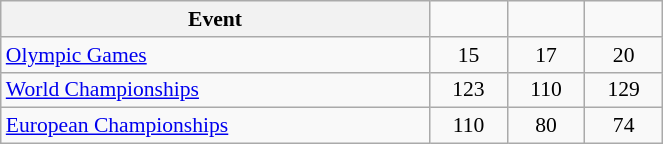<table class="wikitable" width=35% style="font-size:90%; text-align:center;">
<tr>
<th>Event</th>
<td></td>
<td></td>
<td></td>
</tr>
<tr>
<td align=left><a href='#'>Olympic Games</a></td>
<td>15</td>
<td>17</td>
<td>20</td>
</tr>
<tr>
<td align=left><a href='#'>World Championships</a></td>
<td>123</td>
<td>110</td>
<td>129</td>
</tr>
<tr>
<td align=left><a href='#'>European Championships</a></td>
<td>110</td>
<td>80</td>
<td>74</td>
</tr>
</table>
